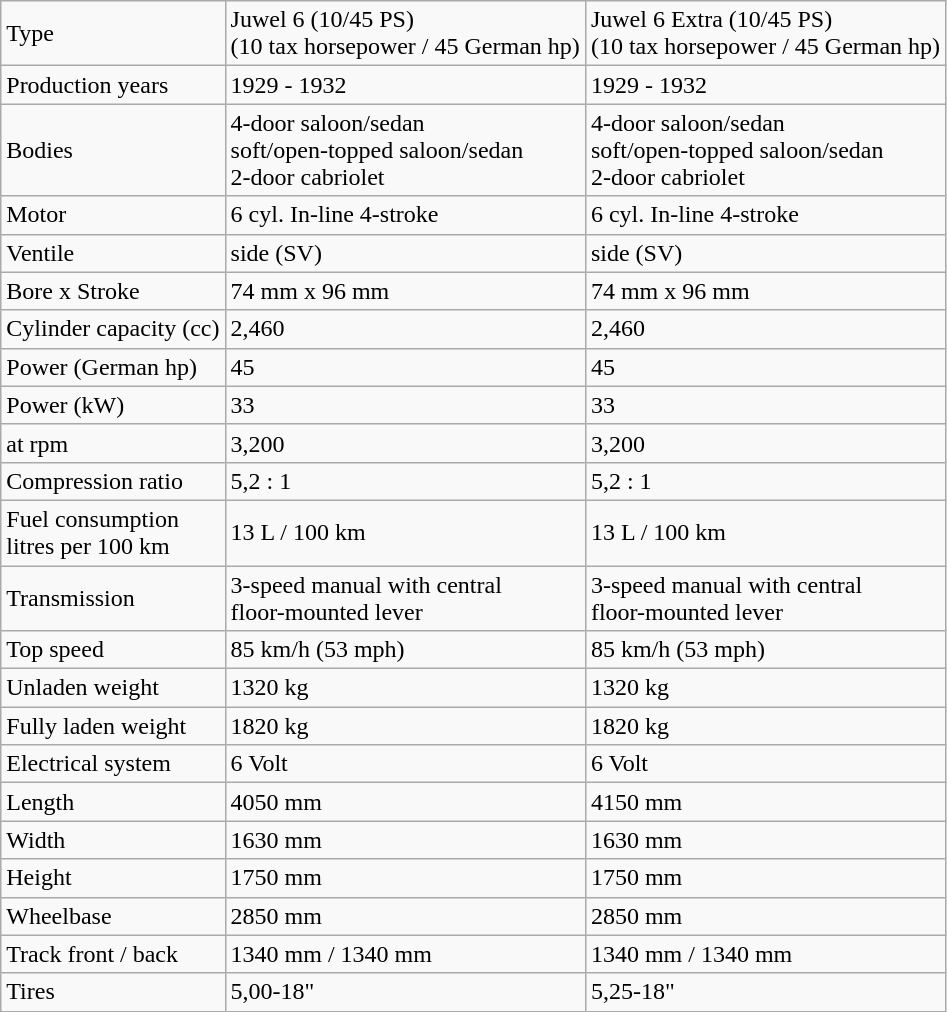<table class="wikitable">
<tr>
<td>Type</td>
<td>Juwel 6 (10/45 PS) <br>(10 tax horsepower / 45 German hp)</td>
<td>Juwel 6 Extra (10/45 PS) <br>(10 tax horsepower / 45 German hp)</td>
</tr>
<tr>
<td>Production years</td>
<td>1929 - 1932</td>
<td>1929 - 1932</td>
</tr>
<tr>
<td>Bodies</td>
<td>4-door saloon/sedan<br>soft/open-topped saloon/sedan<br>2-door cabriolet</td>
<td>4-door saloon/sedan<br>soft/open-topped saloon/sedan<br>2-door cabriolet</td>
</tr>
<tr>
<td>Motor</td>
<td>6 cyl. In-line 4-stroke</td>
<td>6 cyl. In-line 4-stroke</td>
</tr>
<tr>
<td>Ventile</td>
<td>side (SV)</td>
<td>side (SV)</td>
</tr>
<tr>
<td>Bore x Stroke</td>
<td>74 mm x 96 mm</td>
<td>74 mm x 96 mm</td>
</tr>
<tr>
<td>Cylinder capacity (cc)</td>
<td>2,460</td>
<td>2,460</td>
</tr>
<tr>
<td>Power (German hp)</td>
<td>45</td>
<td>45</td>
</tr>
<tr>
<td>Power (kW)</td>
<td>33</td>
<td>33</td>
</tr>
<tr>
<td>at rpm</td>
<td>3,200</td>
<td>3,200</td>
</tr>
<tr>
<td>Compression ratio</td>
<td>5,2 : 1</td>
<td>5,2 : 1</td>
</tr>
<tr>
<td>Fuel consumption<br>litres per 100 km</td>
<td>13 L / 100 km</td>
<td>13 L / 100 km</td>
</tr>
<tr>
<td>Transmission</td>
<td>3-speed manual with central <br>floor-mounted lever</td>
<td>3-speed manual with central <br>floor-mounted lever</td>
</tr>
<tr>
<td>Top speed</td>
<td>85 km/h (53 mph)</td>
<td>85 km/h (53 mph)</td>
</tr>
<tr>
<td>Unladen weight</td>
<td>1320 kg</td>
<td>1320 kg</td>
</tr>
<tr>
<td>Fully laden weight</td>
<td>1820 kg</td>
<td>1820 kg</td>
</tr>
<tr>
<td>Electrical system</td>
<td>6 Volt</td>
<td>6 Volt</td>
</tr>
<tr>
<td>Length</td>
<td>4050 mm</td>
<td>4150 mm</td>
</tr>
<tr>
<td>Width</td>
<td>1630 mm</td>
<td>1630 mm</td>
</tr>
<tr>
<td>Height</td>
<td>1750 mm</td>
<td>1750 mm</td>
</tr>
<tr>
<td>Wheelbase</td>
<td>2850 mm</td>
<td>2850 mm</td>
</tr>
<tr>
<td>Track front / back</td>
<td>1340 mm / 1340 mm</td>
<td>1340 mm / 1340 mm</td>
</tr>
<tr>
<td>Tires</td>
<td>5,00-18"</td>
<td>5,25-18"</td>
</tr>
</table>
